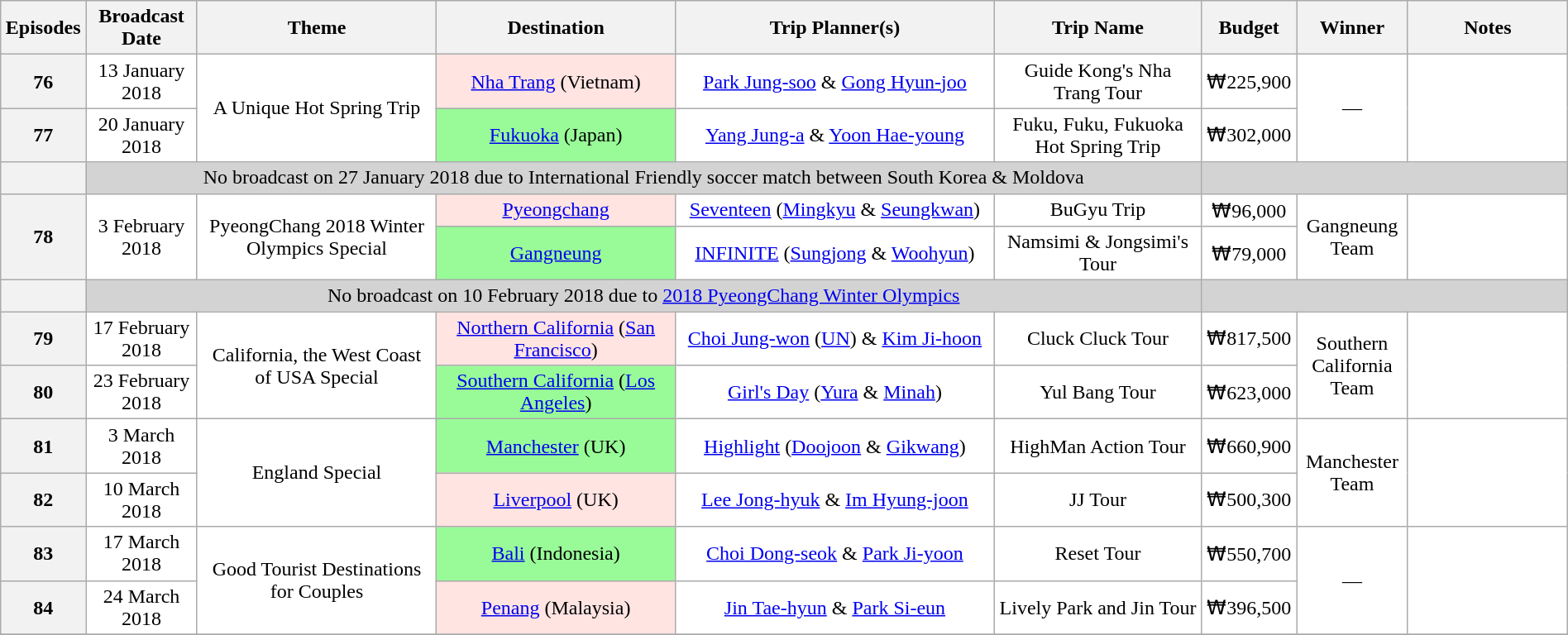<table class=wikitable style=text-align:center;width:100%;background:#ffffff>
<tr>
<th width=3%>Episodes</th>
<th width=7%>Broadcast Date</th>
<th width=15%>Theme</th>
<th width=15%>Destination</th>
<th width=20%>Trip Planner(s)</th>
<th width=13%>Trip Name</th>
<th width=5%>Budget</th>
<th width=7%>Winner</th>
<th width=10%>Notes</th>
</tr>
<tr>
<th>76</th>
<td>13 January 2018</td>
<td rowspan=2>A Unique Hot Spring Trip</td>
<td style=background:MistyRose><a href='#'>Nha Trang</a> (Vietnam)</td>
<td><a href='#'>Park Jung-soo</a> & <a href='#'>Gong Hyun-joo</a></td>
<td>Guide Kong's Nha Trang Tour</td>
<td>₩225,900</td>
<td rowspan=2>—</td>
<td rowspan=2></td>
</tr>
<tr>
<th>77</th>
<td>20 January 2018</td>
<td style=background:PaleGreen><a href='#'>Fukuoka</a> (Japan)</td>
<td><a href='#'>Yang Jung-a</a> & <a href='#'>Yoon Hae-young</a></td>
<td>Fuku, Fuku, Fukuoka Hot Spring Trip</td>
<td>₩302,000</td>
</tr>
<tr>
<th></th>
<td colspan=5 style=background:Lightgray>No broadcast on 27 January 2018 due to International Friendly soccer match between South Korea & Moldova </td>
<td colspan=3 style="background:Lightgray"></td>
</tr>
<tr>
<th rowspan=2>78</th>
<td rowspan=2>3 February 2018</td>
<td rowspan=2>PyeongChang 2018 Winter Olympics Special<br></td>
<td style=background:MistyRose><a href='#'>Pyeongchang</a></td>
<td><a href='#'>Seventeen</a> (<a href='#'>Mingkyu</a> & <a href='#'>Seungkwan</a>)</td>
<td>BuGyu Trip</td>
<td>₩96,000</td>
<td rowspan=2>Gangneung Team</td>
<td rowspan=2></td>
</tr>
<tr>
<td style=background:PaleGreen><a href='#'>Gangneung</a></td>
<td><a href='#'>INFINITE</a> (<a href='#'>Sungjong</a> & <a href='#'>Woohyun</a>)</td>
<td>Namsimi & Jongsimi's Tour</td>
<td>₩79,000</td>
</tr>
<tr>
<th></th>
<td colspan=5 style=background:Lightgray>No broadcast on 10 February 2018 due to <a href='#'>2018 PyeongChang Winter Olympics</a></td>
<td colspan=3 style=background:Lightgray></td>
</tr>
<tr>
<th>79</th>
<td>17 February 2018</td>
<td rowspan=2>California, the West Coast of USA Special</td>
<td style=background:MistyRose><a href='#'>Northern California</a> (<a href='#'>San Francisco</a>)</td>
<td><a href='#'>Choi Jung-won</a> (<a href='#'>UN</a>) & <a href='#'>Kim Ji-hoon</a></td>
<td>Cluck Cluck Tour</td>
<td>₩817,500</td>
<td rowspan=2>Southern California Team</td>
<td rowspan=2></td>
</tr>
<tr>
<th>80</th>
<td>23 February 2018</td>
<td style=background:PaleGreen><a href='#'>Southern California</a> (<a href='#'>Los Angeles</a>)</td>
<td><a href='#'>Girl's Day</a> (<a href='#'>Yura</a> & <a href='#'>Minah</a>)</td>
<td>Yul Bang Tour</td>
<td>₩623,000</td>
</tr>
<tr>
<th>81</th>
<td>3 March 2018</td>
<td rowspan=2>England Special</td>
<td style=background:PaleGreen><a href='#'>Manchester</a> (UK)</td>
<td><a href='#'>Highlight</a> (<a href='#'>Doojoon</a> & <a href='#'>Gikwang</a>)</td>
<td>HighMan Action Tour</td>
<td>₩660,900</td>
<td rowspan=2>Manchester Team</td>
<td rowspan=2></td>
</tr>
<tr>
<th>82</th>
<td>10 March 2018</td>
<td style=background:MistyRose><a href='#'>Liverpool</a> (UK)</td>
<td><a href='#'>Lee Jong-hyuk</a> & <a href='#'>Im Hyung-joon</a></td>
<td>JJ Tour</td>
<td>₩500,300</td>
</tr>
<tr>
<th>83</th>
<td>17 March 2018</td>
<td rowspan=2>Good Tourist Destinations for Couples</td>
<td style=background:PaleGreen><a href='#'>Bali</a> (Indonesia)</td>
<td><a href='#'>Choi Dong-seok</a> & <a href='#'>Park Ji-yoon</a></td>
<td>Reset Tour</td>
<td>₩550,700</td>
<td rowspan=2>—</td>
<td rowspan=2></td>
</tr>
<tr>
<th>84</th>
<td>24 March 2018</td>
<td style=background:MistyRose><a href='#'>Penang</a> (Malaysia)</td>
<td><a href='#'>Jin Tae-hyun</a> & <a href='#'>Park Si-eun</a></td>
<td>Lively Park and Jin Tour</td>
<td>₩396,500</td>
</tr>
<tr>
</tr>
</table>
